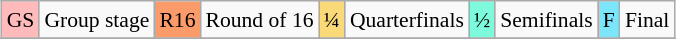<table class="wikitable" style="margin:0.5em auto; font-size:90%; line-height:1.25em;">
<tr>
<td style="background-color:#FFBBBB;text-align:center;">GS</td>
<td>Group stage</td>
<td style="background-color:#FC9B6A;text-align:center;">R16</td>
<td>Round of 16</td>
<td style="background-color:#FAD978;text-align:center;">¼</td>
<td>Quarterfinals</td>
<td style="background-color:#7DFADB;text-align:center;">½</td>
<td>Semifinals</td>
<td style="background-color:#7DE5FA;text-align:center;">F</td>
<td>Final</td>
</tr>
<tr>
</tr>
</table>
